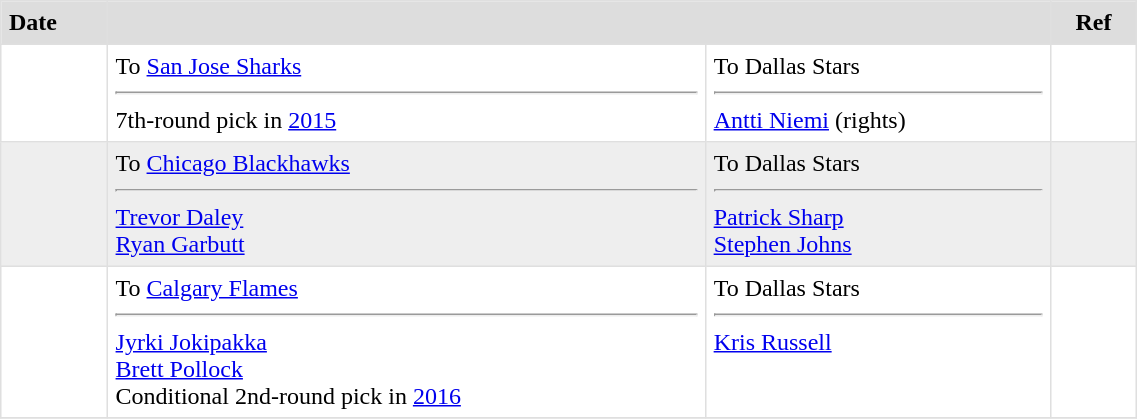<table border=1 style="border-collapse:collapse" bordercolor="#DFDFDF" cellpadding="5" width=60%>
<tr bgcolor="#dddddd">
<td><strong>Date</strong></td>
<th colspan="2"></th>
<th><strong>Ref</strong></th>
</tr>
<tr>
<td></td>
<td valign="top">To <a href='#'>San Jose Sharks</a> <hr>7th-round pick in <a href='#'>2015</a></td>
<td valign="top">To Dallas Stars <hr><a href='#'>Antti Niemi</a> (rights)</td>
<td></td>
</tr>
<tr bgcolor="eeeeee">
<td></td>
<td valign="top">To <a href='#'>Chicago Blackhawks</a> <hr><a href='#'>Trevor Daley</a><br><a href='#'>Ryan Garbutt</a></td>
<td valign="top">To Dallas Stars <hr><a href='#'>Patrick Sharp</a><br><a href='#'>Stephen Johns</a></td>
<td></td>
</tr>
<tr>
<td></td>
<td valign="top">To <a href='#'>Calgary Flames</a> <hr><a href='#'>Jyrki Jokipakka</a><br><a href='#'>Brett Pollock</a><br>Conditional 2nd-round pick in <a href='#'>2016</a></td>
<td valign="top">To Dallas Stars <hr><a href='#'>Kris Russell</a></td>
<td></td>
</tr>
<tr bgcolor="eeeeee">
</tr>
</table>
